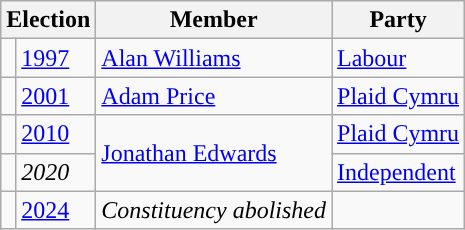<table class="wikitable">
<tr>
<th colspan="2">Election</th>
<th>Member</th>
<th>Party</th>
</tr>
<tr>
<td style="color:inherit;background-color: "></td>
<td><a href='#'>1997</a></td>
<td><a href='#'>Alan Williams</a></td>
<td><a href='#'>Labour</a></td>
</tr>
<tr>
<td style="color:inherit;background-color: "></td>
<td><a href='#'>2001</a></td>
<td><a href='#'>Adam Price</a></td>
<td><a href='#'>Plaid Cymru</a></td>
</tr>
<tr>
<td style="color:inherit;background-color: "></td>
<td><a href='#'>2010</a></td>
<td rowspan="2"><a href='#'>Jonathan Edwards</a></td>
<td><a href='#'>Plaid Cymru</a></td>
</tr>
<tr>
<td style="color:inherit;background-color: "></td>
<td><em>2020</em></td>
<td><a href='#'>Independent</a></td>
</tr>
<tr>
<td></td>
<td><a href='#'>2024</a></td>
<td rowspan="2"><em>Constituency abolished</em></td>
</tr>
</table>
